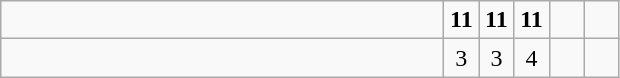<table class="wikitable">
<tr>
<td style="width:18em"></td>
<td align=center style="width:1em"><strong>11</strong></td>
<td align=center style="width:1em"><strong>11</strong></td>
<td align=center style="width:1em"><strong>11</strong></td>
<td align=center style="width:1em"></td>
<td align=center style="width:1em"></td>
</tr>
<tr>
<td style="width:18em"></td>
<td align=center style="width:1em">3</td>
<td align=center style="width:1em">3</td>
<td align=center style="width:1em">4</td>
<td align=center style="width:1em"></td>
<td align=center style="width:1em"></td>
</tr>
</table>
